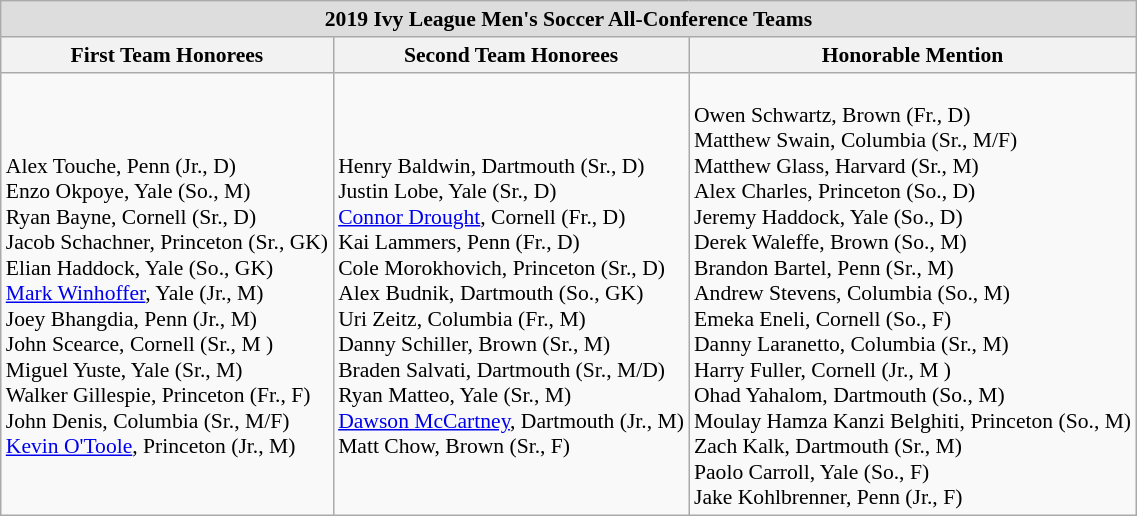<table class="wikitable" style="white-space:nowrap; font-size:90%;">
<tr>
<td colspan="3" style="text-align:center; background:#ddd;"><strong>2019 Ivy League Men's Soccer All-Conference Teams</strong></td>
</tr>
<tr>
<th>First Team Honorees</th>
<th>Second Team Honorees</th>
<th>Honorable Mention</th>
</tr>
<tr>
<td><br>Alex Touche, Penn (Jr., D)<br>
Enzo Okpoye, Yale (So., M)<br>
Ryan Bayne, Cornell (Sr., D)<br>
Jacob Schachner, Princeton (Sr., GK)<br>
Elian Haddock, Yale (So., GK)<br>
<a href='#'>Mark Winhoffer</a>, Yale (Jr., M)<br>
Joey Bhangdia, Penn (Jr., M)<br>
John Scearce, Cornell (Sr., M )<br>
Miguel Yuste, Yale (Sr., M)<br>
Walker Gillespie, Princeton (Fr., F)<br>
John Denis, Columbia (Sr., M/F)<br>
<a href='#'>Kevin O'Toole</a>, Princeton (Jr., M)</td>
<td><br>Henry Baldwin, Dartmouth (Sr., D)<br>
Justin Lobe, Yale (Sr., D)<br>
<a href='#'>Connor Drought</a>, Cornell (Fr., D)<br>
Kai Lammers, Penn (Fr., D)<br>
Cole Morokhovich, Princeton (Sr., D)<br>
Alex Budnik, Dartmouth (So., GK)<br>
Uri Zeitz, Columbia (Fr., M)<br>
Danny Schiller, Brown (Sr., M)<br>
Braden Salvati, Dartmouth (Sr., M/D)<br>
Ryan Matteo, Yale (Sr., M)<br>
<a href='#'>Dawson McCartney</a>, Dartmouth (Jr., M)<br>
Matt Chow, Brown (Sr., F)</td>
<td><br>Owen Schwartz, Brown (Fr., D)<br>
Matthew Swain, Columbia (Sr., M/F)<br>
Matthew Glass, Harvard (Sr., M)<br>
Alex Charles, Princeton (So., D)<br>
Jeremy Haddock, Yale (So., D)<br>
Derek Waleffe, Brown (So., M)<br>
Brandon Bartel, Penn (Sr., M)<br>
Andrew Stevens, Columbia (So., M)<br>
Emeka Eneli, Cornell (So., F)<br>
Danny Laranetto, Columbia (Sr., M)<br>
Harry Fuller, Cornell (Jr., M )<br>
Ohad Yahalom, Dartmouth (So., M)<br>
Moulay Hamza Kanzi Belghiti, Princeton (So., M)<br>
Zach Kalk, Dartmouth (Sr., M)<br>
Paolo Carroll, Yale (So., F)<br>
Jake Kohlbrenner, Penn (Jr., F)</td>
</tr>
</table>
